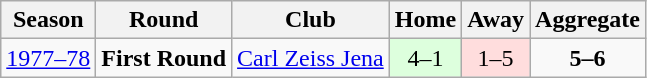<table class="wikitable">
<tr>
<th>Season</th>
<th>Round</th>
<th>Club</th>
<th>Home</th>
<th>Away</th>
<th>Aggregate</th>
</tr>
<tr>
<td><a href='#'>1977–78</a></td>
<td><strong>First Round</strong></td>
<td> <a href='#'>Carl Zeiss Jena</a></td>
<td bgcolor="#ddffdd" style="text-align:center;">4–1</td>
<td bgcolor="#ffdddd" style="text-align:center;">1–5</td>
<td style="text-align:center;"><strong>5–6</strong></td>
</tr>
</table>
